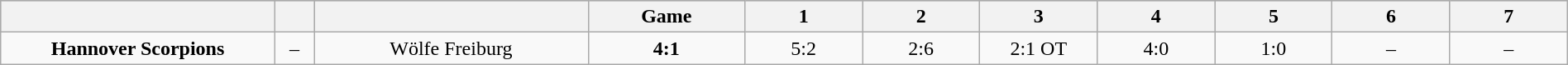<table class="wikitable" width="100%">
<tr style="background-color:#c0c0c0;">
<th style="width:17.5%;"></th>
<th style="width:2.5%;"></th>
<th style="width:17.5%;"></th>
<th style="width:10%;">Game</th>
<th style="width:7.5%;">1</th>
<th style="width:7.5%;">2</th>
<th style="width:7.5%;">3</th>
<th style="width:7.5%;">4</th>
<th style="width:7.5%;">5</th>
<th style="width:7.5%;">6</th>
<th style="width:7.5%;">7</th>
</tr>
<tr align="center">
<td><strong>Hannover Scorpions</strong></td>
<td>–</td>
<td>Wölfe Freiburg</td>
<td><strong>4:1</strong></td>
<td>5:2</td>
<td>2:6</td>
<td>2:1 OT</td>
<td>4:0</td>
<td>1:0</td>
<td>–</td>
<td>–</td>
</tr>
</table>
